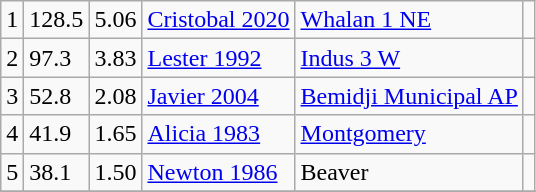<table class="wikitable">
<tr>
<td>1</td>
<td>128.5</td>
<td>5.06</td>
<td><a href='#'>Cristobal 2020</a></td>
<td><a href='#'>Whalan 1 NE</a></td>
<td></td>
</tr>
<tr>
<td>2</td>
<td>97.3</td>
<td>3.83</td>
<td><a href='#'>Lester 1992</a></td>
<td><a href='#'>Indus 3 W</a></td>
<td></td>
</tr>
<tr>
<td>3</td>
<td>52.8</td>
<td>2.08</td>
<td><a href='#'>Javier 2004</a></td>
<td><a href='#'>Bemidji Municipal AP</a></td>
<td></td>
</tr>
<tr>
<td>4</td>
<td>41.9</td>
<td>1.65</td>
<td><a href='#'>Alicia 1983</a></td>
<td><a href='#'>Montgomery</a></td>
<td></td>
</tr>
<tr>
<td>5</td>
<td>38.1</td>
<td>1.50</td>
<td><a href='#'>Newton 1986</a></td>
<td>Beaver</td>
<td></td>
</tr>
<tr>
</tr>
</table>
